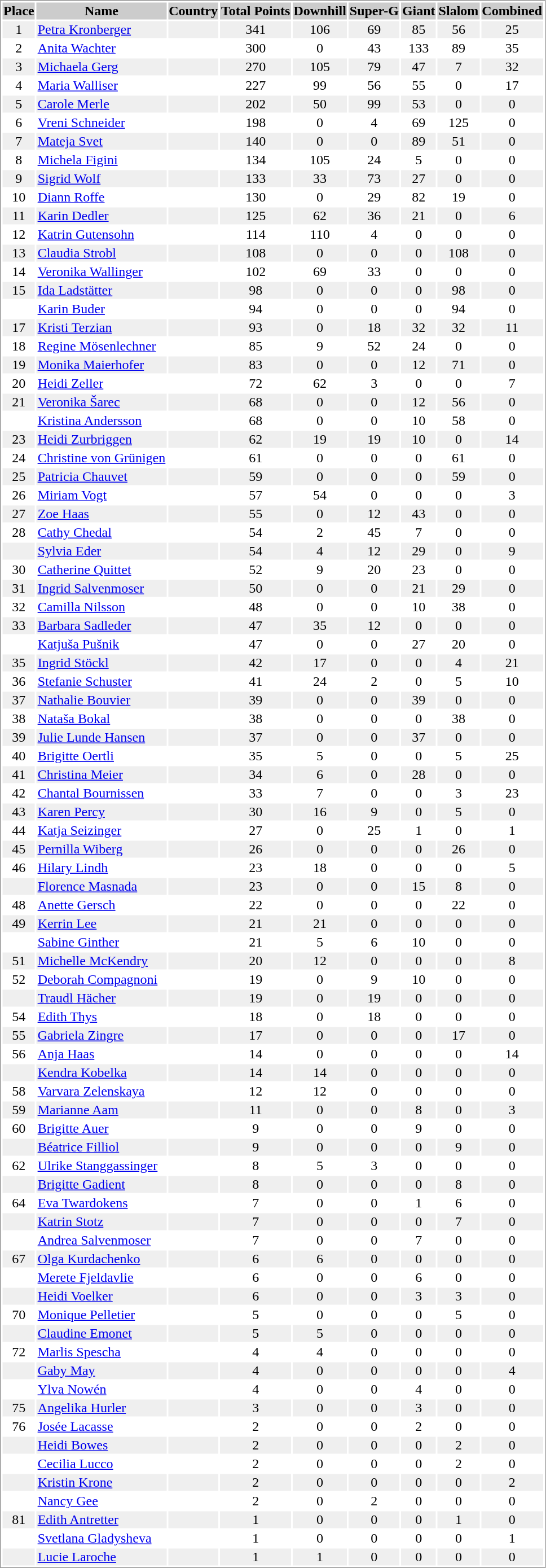<table border="0" style="border: 1px solid #999; background-color:#FFFFFF; text-align:center">
<tr align="center" bgcolor="#CCCCCC">
<th>Place</th>
<th>Name</th>
<th>Country</th>
<th>Total Points</th>
<th>Downhill</th>
<th>Super-G</th>
<th>Giant</th>
<th>Slalom</th>
<th>Combined</th>
</tr>
<tr bgcolor="#EFEFEF">
<td>1</td>
<td align="left"><a href='#'>Petra Kronberger</a></td>
<td align="left"></td>
<td>341</td>
<td>106</td>
<td>69</td>
<td>85</td>
<td>56</td>
<td>25</td>
</tr>
<tr>
<td>2</td>
<td align="left"><a href='#'>Anita Wachter</a></td>
<td align="left"></td>
<td>300</td>
<td>0</td>
<td>43</td>
<td>133</td>
<td>89</td>
<td>35</td>
</tr>
<tr bgcolor="#EFEFEF">
<td>3</td>
<td align="left"><a href='#'>Michaela Gerg</a></td>
<td align="left"></td>
<td>270</td>
<td>105</td>
<td>79</td>
<td>47</td>
<td>7</td>
<td>32</td>
</tr>
<tr>
<td>4</td>
<td align="left"><a href='#'>Maria Walliser</a></td>
<td align="left"></td>
<td>227</td>
<td>99</td>
<td>56</td>
<td>55</td>
<td>0</td>
<td>17</td>
</tr>
<tr bgcolor="#EFEFEF">
<td>5</td>
<td align="left"><a href='#'>Carole Merle</a></td>
<td align="left"></td>
<td>202</td>
<td>50</td>
<td>99</td>
<td>53</td>
<td>0</td>
<td>0</td>
</tr>
<tr>
<td>6</td>
<td align="left"><a href='#'>Vreni Schneider</a></td>
<td align="left"></td>
<td>198</td>
<td>0</td>
<td>4</td>
<td>69</td>
<td>125</td>
<td>0</td>
</tr>
<tr bgcolor="#EFEFEF">
<td>7</td>
<td align="left"><a href='#'>Mateja Svet</a></td>
<td align="left"></td>
<td>140</td>
<td>0</td>
<td>0</td>
<td>89</td>
<td>51</td>
<td>0</td>
</tr>
<tr>
<td>8</td>
<td align="left"><a href='#'>Michela Figini</a></td>
<td align="left"></td>
<td>134</td>
<td>105</td>
<td>24</td>
<td>5</td>
<td>0</td>
<td>0</td>
</tr>
<tr bgcolor="#EFEFEF">
<td>9</td>
<td align="left"><a href='#'>Sigrid Wolf</a></td>
<td align="left"></td>
<td>133</td>
<td>33</td>
<td>73</td>
<td>27</td>
<td>0</td>
<td>0</td>
</tr>
<tr>
<td>10</td>
<td align="left"><a href='#'>Diann Roffe</a></td>
<td align="left"></td>
<td>130</td>
<td>0</td>
<td>29</td>
<td>82</td>
<td>19</td>
<td>0</td>
</tr>
<tr bgcolor="#EFEFEF">
<td>11</td>
<td align="left"><a href='#'>Karin Dedler</a></td>
<td align="left"></td>
<td>125</td>
<td>62</td>
<td>36</td>
<td>21</td>
<td>0</td>
<td>6</td>
</tr>
<tr>
<td>12</td>
<td align="left"><a href='#'>Katrin Gutensohn</a></td>
<td align="left"></td>
<td>114</td>
<td>110</td>
<td>4</td>
<td>0</td>
<td>0</td>
<td>0</td>
</tr>
<tr bgcolor="#EFEFEF">
<td>13</td>
<td align="left"><a href='#'>Claudia Strobl</a></td>
<td align="left"></td>
<td>108</td>
<td>0</td>
<td>0</td>
<td>0</td>
<td>108</td>
<td>0</td>
</tr>
<tr>
<td>14</td>
<td align="left"><a href='#'>Veronika Wallinger</a></td>
<td align="left"></td>
<td>102</td>
<td>69</td>
<td>33</td>
<td>0</td>
<td>0</td>
<td>0</td>
</tr>
<tr bgcolor="#EFEFEF">
<td>15</td>
<td align="left"><a href='#'>Ida Ladstätter</a></td>
<td align="left"></td>
<td>98</td>
<td>0</td>
<td>0</td>
<td>0</td>
<td>98</td>
<td>0</td>
</tr>
<tr>
<td></td>
<td align="left"><a href='#'>Karin Buder</a></td>
<td align="left"></td>
<td>94</td>
<td>0</td>
<td>0</td>
<td>0</td>
<td>94</td>
<td>0</td>
</tr>
<tr bgcolor="#EFEFEF">
<td>17</td>
<td align="left"><a href='#'>Kristi Terzian</a></td>
<td align="left"></td>
<td>93</td>
<td>0</td>
<td>18</td>
<td>32</td>
<td>32</td>
<td>11</td>
</tr>
<tr>
<td>18</td>
<td align="left"><a href='#'>Regine Mösenlechner</a></td>
<td align="left"></td>
<td>85</td>
<td>9</td>
<td>52</td>
<td>24</td>
<td>0</td>
<td>0</td>
</tr>
<tr bgcolor="#EFEFEF">
<td>19</td>
<td align="left"><a href='#'>Monika Maierhofer</a></td>
<td align="left"></td>
<td>83</td>
<td>0</td>
<td>0</td>
<td>12</td>
<td>71</td>
<td>0</td>
</tr>
<tr>
<td>20</td>
<td align="left"><a href='#'>Heidi Zeller</a></td>
<td align="left"></td>
<td>72</td>
<td>62</td>
<td>3</td>
<td>0</td>
<td>0</td>
<td>7</td>
</tr>
<tr bgcolor="#EFEFEF">
<td>21</td>
<td align="left"><a href='#'>Veronika Šarec</a></td>
<td align="left"></td>
<td>68</td>
<td>0</td>
<td>0</td>
<td>12</td>
<td>56</td>
<td>0</td>
</tr>
<tr>
<td></td>
<td align="left"><a href='#'>Kristina Andersson</a></td>
<td align="left"></td>
<td>68</td>
<td>0</td>
<td>0</td>
<td>10</td>
<td>58</td>
<td>0</td>
</tr>
<tr bgcolor="#EFEFEF">
<td>23</td>
<td align="left"><a href='#'>Heidi Zurbriggen</a></td>
<td align="left"></td>
<td>62</td>
<td>19</td>
<td>19</td>
<td>10</td>
<td>0</td>
<td>14</td>
</tr>
<tr>
<td>24</td>
<td align="left"><a href='#'>Christine von Grünigen</a></td>
<td align="left"></td>
<td>61</td>
<td>0</td>
<td>0</td>
<td>0</td>
<td>61</td>
<td>0</td>
</tr>
<tr bgcolor="#EFEFEF">
<td>25</td>
<td align="left"><a href='#'>Patricia Chauvet</a></td>
<td align="left"></td>
<td>59</td>
<td>0</td>
<td>0</td>
<td>0</td>
<td>59</td>
<td>0</td>
</tr>
<tr>
<td>26</td>
<td align="left"><a href='#'>Miriam Vogt</a></td>
<td align="left"></td>
<td>57</td>
<td>54</td>
<td>0</td>
<td>0</td>
<td>0</td>
<td>3</td>
</tr>
<tr bgcolor="#EFEFEF">
<td>27</td>
<td align="left"><a href='#'>Zoe Haas</a></td>
<td align="left"></td>
<td>55</td>
<td>0</td>
<td>12</td>
<td>43</td>
<td>0</td>
<td>0</td>
</tr>
<tr>
<td>28</td>
<td align="left"><a href='#'>Cathy Chedal</a></td>
<td align="left"></td>
<td>54</td>
<td>2</td>
<td>45</td>
<td>7</td>
<td>0</td>
<td>0</td>
</tr>
<tr bgcolor="#EFEFEF">
<td></td>
<td align="left"><a href='#'>Sylvia Eder</a></td>
<td align="left"></td>
<td>54</td>
<td>4</td>
<td>12</td>
<td>29</td>
<td>0</td>
<td>9</td>
</tr>
<tr>
<td>30</td>
<td align="left"><a href='#'>Catherine Quittet</a></td>
<td align="left"></td>
<td>52</td>
<td>9</td>
<td>20</td>
<td>23</td>
<td>0</td>
<td>0</td>
</tr>
<tr bgcolor="#EFEFEF">
<td>31</td>
<td align="left"><a href='#'>Ingrid Salvenmoser</a></td>
<td align="left"></td>
<td>50</td>
<td>0</td>
<td>0</td>
<td>21</td>
<td>29</td>
<td>0</td>
</tr>
<tr>
<td>32</td>
<td align="left"><a href='#'>Camilla Nilsson</a></td>
<td align="left"></td>
<td>48</td>
<td>0</td>
<td>0</td>
<td>10</td>
<td>38</td>
<td>0</td>
</tr>
<tr bgcolor="#EFEFEF">
<td>33</td>
<td align="left"><a href='#'>Barbara Sadleder</a></td>
<td align="left"></td>
<td>47</td>
<td>35</td>
<td>12</td>
<td>0</td>
<td>0</td>
<td>0</td>
</tr>
<tr>
<td></td>
<td align="left"><a href='#'>Katjuša Pušnik</a></td>
<td align="left"></td>
<td>47</td>
<td>0</td>
<td>0</td>
<td>27</td>
<td>20</td>
<td>0</td>
</tr>
<tr bgcolor="#EFEFEF">
<td>35</td>
<td align="left"><a href='#'>Ingrid Stöckl</a></td>
<td align="left"></td>
<td>42</td>
<td>17</td>
<td>0</td>
<td>0</td>
<td>4</td>
<td>21</td>
</tr>
<tr>
<td>36</td>
<td align="left"><a href='#'>Stefanie Schuster</a></td>
<td align="left"></td>
<td>41</td>
<td>24</td>
<td>2</td>
<td>0</td>
<td>5</td>
<td>10</td>
</tr>
<tr bgcolor="#EFEFEF">
<td>37</td>
<td align="left"><a href='#'>Nathalie Bouvier</a></td>
<td align="left"></td>
<td>39</td>
<td>0</td>
<td>0</td>
<td>39</td>
<td>0</td>
<td>0</td>
</tr>
<tr>
<td>38</td>
<td align="left"><a href='#'>Nataša Bokal</a></td>
<td align="left"></td>
<td>38</td>
<td>0</td>
<td>0</td>
<td>0</td>
<td>38</td>
<td>0</td>
</tr>
<tr bgcolor="#EFEFEF">
<td>39</td>
<td align="left"><a href='#'>Julie Lunde Hansen</a></td>
<td align="left"></td>
<td>37</td>
<td>0</td>
<td>0</td>
<td>37</td>
<td>0</td>
<td>0</td>
</tr>
<tr>
<td>40</td>
<td align="left"><a href='#'>Brigitte Oertli</a></td>
<td align="left"></td>
<td>35</td>
<td>5</td>
<td>0</td>
<td>0</td>
<td>5</td>
<td>25</td>
</tr>
<tr bgcolor="#EFEFEF">
<td>41</td>
<td align="left"><a href='#'>Christina Meier</a></td>
<td align="left"></td>
<td>34</td>
<td>6</td>
<td>0</td>
<td>28</td>
<td>0</td>
<td>0</td>
</tr>
<tr>
<td>42</td>
<td align="left"><a href='#'>Chantal Bournissen</a></td>
<td align="left"></td>
<td>33</td>
<td>7</td>
<td>0</td>
<td>0</td>
<td>3</td>
<td>23</td>
</tr>
<tr bgcolor="#EFEFEF">
<td>43</td>
<td align="left"><a href='#'>Karen Percy</a></td>
<td align="left"></td>
<td>30</td>
<td>16</td>
<td>9</td>
<td>0</td>
<td>5</td>
<td>0</td>
</tr>
<tr>
<td>44</td>
<td align="left"><a href='#'>Katja Seizinger</a></td>
<td align="left"></td>
<td>27</td>
<td>0</td>
<td>25</td>
<td>1</td>
<td>0</td>
<td>1</td>
</tr>
<tr bgcolor="#EFEFEF">
<td>45</td>
<td align="left"><a href='#'>Pernilla Wiberg</a></td>
<td align="left"></td>
<td>26</td>
<td>0</td>
<td>0</td>
<td>0</td>
<td>26</td>
<td>0</td>
</tr>
<tr>
<td>46</td>
<td align="left"><a href='#'>Hilary Lindh</a></td>
<td align="left"></td>
<td>23</td>
<td>18</td>
<td>0</td>
<td>0</td>
<td>0</td>
<td>5</td>
</tr>
<tr bgcolor="#EFEFEF">
<td></td>
<td align="left"><a href='#'>Florence Masnada</a></td>
<td align="left"></td>
<td>23</td>
<td>0</td>
<td>0</td>
<td>15</td>
<td>8</td>
<td>0</td>
</tr>
<tr>
<td>48</td>
<td align="left"><a href='#'>Anette Gersch</a></td>
<td align="left"></td>
<td>22</td>
<td>0</td>
<td>0</td>
<td>0</td>
<td>22</td>
<td>0</td>
</tr>
<tr bgcolor="#EFEFEF">
<td>49</td>
<td align="left"><a href='#'>Kerrin Lee</a></td>
<td align="left"></td>
<td>21</td>
<td>21</td>
<td>0</td>
<td>0</td>
<td>0</td>
<td>0</td>
</tr>
<tr>
<td></td>
<td align="left"><a href='#'>Sabine Ginther</a></td>
<td align="left"></td>
<td>21</td>
<td>5</td>
<td>6</td>
<td>10</td>
<td>0</td>
<td>0</td>
</tr>
<tr bgcolor="#EFEFEF">
<td>51</td>
<td align="left"><a href='#'>Michelle McKendry</a></td>
<td align="left"></td>
<td>20</td>
<td>12</td>
<td>0</td>
<td>0</td>
<td>0</td>
<td>8</td>
</tr>
<tr>
<td>52</td>
<td align="left"><a href='#'>Deborah Compagnoni</a></td>
<td align="left"></td>
<td>19</td>
<td>0</td>
<td>9</td>
<td>10</td>
<td>0</td>
<td>0</td>
</tr>
<tr bgcolor="#EFEFEF">
<td></td>
<td align="left"><a href='#'>Traudl Hächer</a></td>
<td align="left"></td>
<td>19</td>
<td>0</td>
<td>19</td>
<td>0</td>
<td>0</td>
<td>0</td>
</tr>
<tr>
<td>54</td>
<td align="left"><a href='#'>Edith Thys</a></td>
<td align="left"></td>
<td>18</td>
<td>0</td>
<td>18</td>
<td>0</td>
<td>0</td>
<td>0</td>
</tr>
<tr bgcolor="#EFEFEF">
<td>55</td>
<td align="left"><a href='#'>Gabriela Zingre</a></td>
<td align="left"></td>
<td>17</td>
<td>0</td>
<td>0</td>
<td>0</td>
<td>17</td>
<td>0</td>
</tr>
<tr>
<td>56</td>
<td align="left"><a href='#'>Anja Haas</a></td>
<td align="left"></td>
<td>14</td>
<td>0</td>
<td>0</td>
<td>0</td>
<td>0</td>
<td>14</td>
</tr>
<tr bgcolor="#EFEFEF">
<td></td>
<td align="left"><a href='#'>Kendra Kobelka</a></td>
<td align="left"></td>
<td>14</td>
<td>14</td>
<td>0</td>
<td>0</td>
<td>0</td>
<td>0</td>
</tr>
<tr>
<td>58</td>
<td align="left"><a href='#'>Varvara Zelenskaya</a></td>
<td align="left"></td>
<td>12</td>
<td>12</td>
<td>0</td>
<td>0</td>
<td>0</td>
<td>0</td>
</tr>
<tr bgcolor="#EFEFEF">
<td>59</td>
<td align="left"><a href='#'>Marianne Aam</a></td>
<td align="left"></td>
<td>11</td>
<td>0</td>
<td>0</td>
<td>8</td>
<td>0</td>
<td>3</td>
</tr>
<tr>
<td>60</td>
<td align="left"><a href='#'>Brigitte Auer</a></td>
<td align="left"></td>
<td>9</td>
<td>0</td>
<td>0</td>
<td>9</td>
<td>0</td>
<td>0</td>
</tr>
<tr bgcolor="#EFEFEF">
<td></td>
<td align="left"><a href='#'>Béatrice Filliol</a></td>
<td align="left"></td>
<td>9</td>
<td>0</td>
<td>0</td>
<td>0</td>
<td>9</td>
<td>0</td>
</tr>
<tr>
<td>62</td>
<td align="left"><a href='#'>Ulrike Stanggassinger</a></td>
<td align="left"></td>
<td>8</td>
<td>5</td>
<td>3</td>
<td>0</td>
<td>0</td>
<td>0</td>
</tr>
<tr bgcolor="#EFEFEF">
<td></td>
<td align="left"><a href='#'>Brigitte Gadient</a></td>
<td align="left"></td>
<td>8</td>
<td>0</td>
<td>0</td>
<td>0</td>
<td>8</td>
<td>0</td>
</tr>
<tr>
<td>64</td>
<td align="left"><a href='#'>Eva Twardokens</a></td>
<td align="left"></td>
<td>7</td>
<td>0</td>
<td>0</td>
<td>1</td>
<td>6</td>
<td>0</td>
</tr>
<tr bgcolor="#EFEFEF">
<td></td>
<td align="left"><a href='#'>Katrin Stotz</a></td>
<td align="left"></td>
<td>7</td>
<td>0</td>
<td>0</td>
<td>0</td>
<td>7</td>
<td>0</td>
</tr>
<tr>
<td></td>
<td align="left"><a href='#'>Andrea Salvenmoser</a></td>
<td align="left"></td>
<td>7</td>
<td>0</td>
<td>0</td>
<td>7</td>
<td>0</td>
<td>0</td>
</tr>
<tr bgcolor="#EFEFEF">
<td>67</td>
<td align="left"><a href='#'>Olga Kurdachenko</a></td>
<td align="left"></td>
<td>6</td>
<td>6</td>
<td>0</td>
<td>0</td>
<td>0</td>
<td>0</td>
</tr>
<tr>
<td></td>
<td align="left"><a href='#'>Merete Fjeldavlie</a></td>
<td align="left"></td>
<td>6</td>
<td>0</td>
<td>0</td>
<td>6</td>
<td>0</td>
<td>0</td>
</tr>
<tr bgcolor="#EFEFEF">
<td></td>
<td align="left"><a href='#'>Heidi Voelker</a></td>
<td align="left"></td>
<td>6</td>
<td>0</td>
<td>0</td>
<td>3</td>
<td>3</td>
<td>0</td>
</tr>
<tr>
<td>70</td>
<td align="left"><a href='#'>Monique Pelletier</a></td>
<td align="left"></td>
<td>5</td>
<td>0</td>
<td>0</td>
<td>0</td>
<td>5</td>
<td>0</td>
</tr>
<tr bgcolor="#EFEFEF">
<td></td>
<td align="left"><a href='#'>Claudine Emonet</a></td>
<td align="left"></td>
<td>5</td>
<td>5</td>
<td>0</td>
<td>0</td>
<td>0</td>
<td>0</td>
</tr>
<tr>
<td>72</td>
<td align="left"><a href='#'>Marlis Spescha</a></td>
<td align="left"></td>
<td>4</td>
<td>4</td>
<td>0</td>
<td>0</td>
<td>0</td>
<td>0</td>
</tr>
<tr bgcolor="#EFEFEF">
<td></td>
<td align="left"><a href='#'>Gaby May</a></td>
<td align="left"></td>
<td>4</td>
<td>0</td>
<td>0</td>
<td>0</td>
<td>0</td>
<td>4</td>
</tr>
<tr>
<td></td>
<td align="left"><a href='#'>Ylva Nowén</a></td>
<td align="left"></td>
<td>4</td>
<td>0</td>
<td>0</td>
<td>4</td>
<td>0</td>
<td>0</td>
</tr>
<tr bgcolor="#EFEFEF">
<td>75</td>
<td align="left"><a href='#'>Angelika Hurler</a></td>
<td align="left"></td>
<td>3</td>
<td>0</td>
<td>0</td>
<td>3</td>
<td>0</td>
<td>0</td>
</tr>
<tr>
<td>76</td>
<td align="left"><a href='#'>Josée Lacasse</a></td>
<td align="left"></td>
<td>2</td>
<td>0</td>
<td>0</td>
<td>2</td>
<td>0</td>
<td>0</td>
</tr>
<tr bgcolor="#EFEFEF">
<td></td>
<td align="left"><a href='#'>Heidi Bowes</a></td>
<td align="left"></td>
<td>2</td>
<td>0</td>
<td>0</td>
<td>0</td>
<td>2</td>
<td>0</td>
</tr>
<tr>
<td></td>
<td align="left"><a href='#'>Cecilia Lucco</a></td>
<td align="left"></td>
<td>2</td>
<td>0</td>
<td>0</td>
<td>0</td>
<td>2</td>
<td>0</td>
</tr>
<tr bgcolor="#EFEFEF">
<td></td>
<td align="left"><a href='#'>Kristin Krone</a></td>
<td align="left"></td>
<td>2</td>
<td>0</td>
<td>0</td>
<td>0</td>
<td>0</td>
<td>2</td>
</tr>
<tr>
<td></td>
<td align="left"><a href='#'>Nancy Gee</a></td>
<td align="left"></td>
<td>2</td>
<td>0</td>
<td>2</td>
<td>0</td>
<td>0</td>
<td>0</td>
</tr>
<tr bgcolor="#EFEFEF">
<td>81</td>
<td align="left"><a href='#'>Edith Antretter</a></td>
<td align="left"></td>
<td>1</td>
<td>0</td>
<td>0</td>
<td>0</td>
<td>1</td>
<td>0</td>
</tr>
<tr>
<td></td>
<td align="left"><a href='#'>Svetlana Gladysheva</a></td>
<td align="left"></td>
<td>1</td>
<td>0</td>
<td>0</td>
<td>0</td>
<td>0</td>
<td>1</td>
</tr>
<tr bgcolor="#EFEFEF">
<td></td>
<td align="left"><a href='#'>Lucie Laroche</a></td>
<td align="left"></td>
<td>1</td>
<td>1</td>
<td>0</td>
<td>0</td>
<td>0</td>
<td>0</td>
</tr>
</table>
